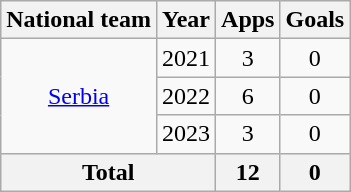<table class="wikitable" style="text-align:center">
<tr>
<th>National team</th>
<th>Year</th>
<th>Apps</th>
<th>Goals</th>
</tr>
<tr>
<td rowspan="3"><a href='#'>Serbia</a></td>
<td>2021</td>
<td>3</td>
<td>0</td>
</tr>
<tr>
<td>2022</td>
<td>6</td>
<td>0</td>
</tr>
<tr>
<td>2023</td>
<td>3</td>
<td>0</td>
</tr>
<tr>
<th colspan="2">Total</th>
<th>12</th>
<th>0</th>
</tr>
</table>
